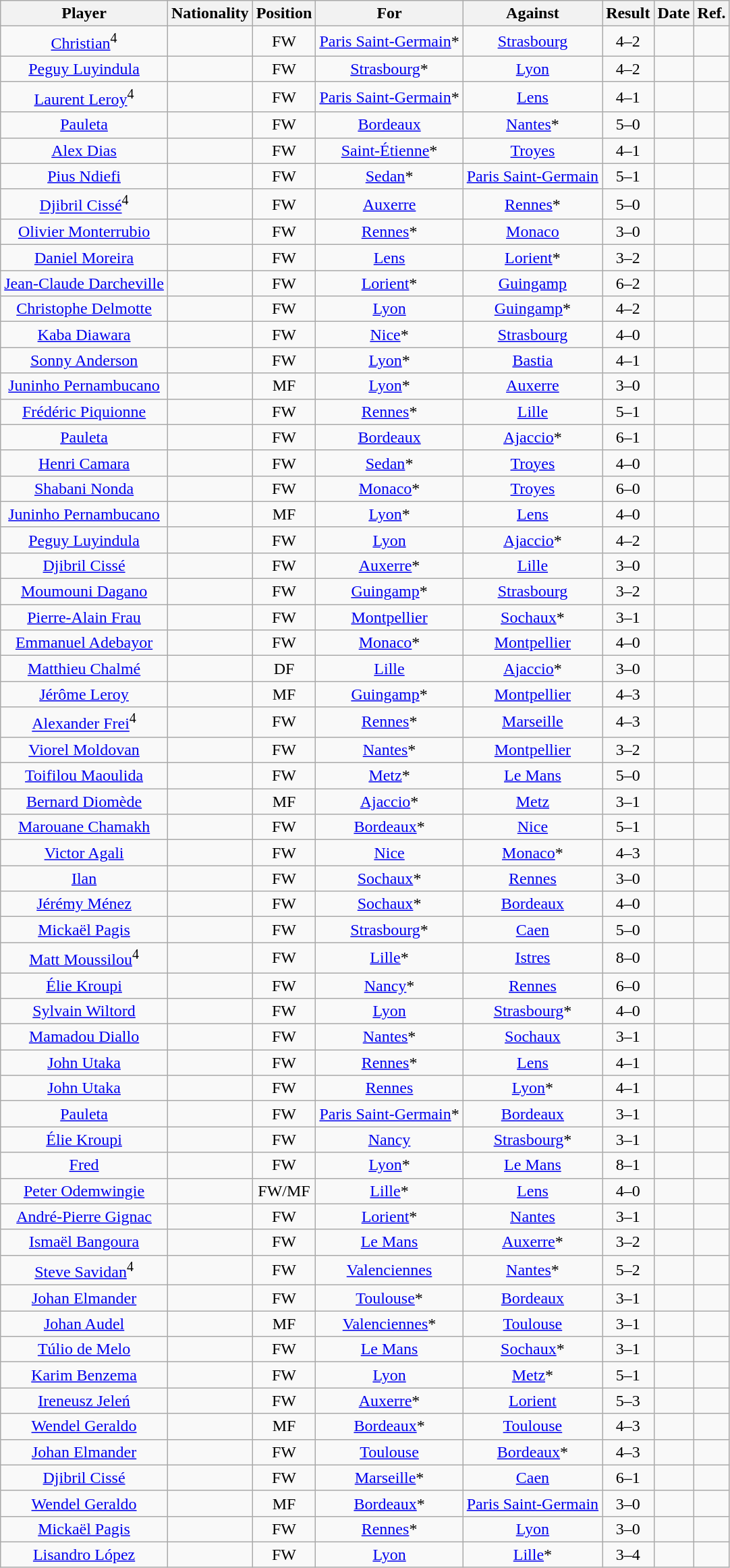<table class="wikitable plainrowheaders sortable" style="text-align:center">
<tr>
<th>Player</th>
<th>Nationality</th>
<th>Position</th>
<th>For</th>
<th>Against</th>
<th align=center>Result</th>
<th>Date</th>
<th class="unsortable" align="center">Ref.</th>
</tr>
<tr>
<td><a href='#'>Christian</a><sup>4</sup></td>
<td></td>
<td>FW</td>
<td><a href='#'>Paris Saint-Germain</a>*</td>
<td><a href='#'>Strasbourg</a></td>
<td>4–2</td>
<td></td>
<td></td>
</tr>
<tr>
<td><a href='#'>Peguy Luyindula</a></td>
<td></td>
<td>FW</td>
<td><a href='#'>Strasbourg</a>*</td>
<td><a href='#'>Lyon</a></td>
<td>4–2</td>
<td></td>
<td></td>
</tr>
<tr>
<td><a href='#'>Laurent Leroy</a><sup>4</sup></td>
<td></td>
<td>FW</td>
<td><a href='#'>Paris Saint-Germain</a>*</td>
<td><a href='#'>Lens</a></td>
<td>4–1</td>
<td></td>
<td></td>
</tr>
<tr>
<td><a href='#'>Pauleta</a></td>
<td></td>
<td>FW</td>
<td><a href='#'>Bordeaux</a></td>
<td><a href='#'>Nantes</a>*</td>
<td>5–0</td>
<td></td>
<td></td>
</tr>
<tr>
<td><a href='#'>Alex Dias</a></td>
<td></td>
<td>FW</td>
<td><a href='#'>Saint-Étienne</a>*</td>
<td><a href='#'>Troyes</a></td>
<td>4–1</td>
<td></td>
<td></td>
</tr>
<tr>
<td><a href='#'>Pius Ndiefi</a></td>
<td></td>
<td>FW</td>
<td><a href='#'>Sedan</a>*</td>
<td><a href='#'>Paris Saint-Germain</a></td>
<td>5–1</td>
<td></td>
<td></td>
</tr>
<tr>
<td><a href='#'>Djibril Cissé</a><sup>4</sup></td>
<td></td>
<td>FW</td>
<td><a href='#'>Auxerre</a></td>
<td><a href='#'>Rennes</a>*</td>
<td>5–0</td>
<td></td>
<td></td>
</tr>
<tr>
<td><a href='#'>Olivier Monterrubio</a></td>
<td></td>
<td>FW</td>
<td><a href='#'>Rennes</a>*</td>
<td><a href='#'>Monaco</a></td>
<td>3–0</td>
<td></td>
<td></td>
</tr>
<tr>
<td><a href='#'>Daniel Moreira</a></td>
<td></td>
<td>FW</td>
<td><a href='#'>Lens</a></td>
<td><a href='#'>Lorient</a>*</td>
<td>3–2</td>
<td></td>
<td></td>
</tr>
<tr>
<td><a href='#'>Jean-Claude Darcheville</a></td>
<td></td>
<td>FW</td>
<td><a href='#'>Lorient</a>*</td>
<td><a href='#'>Guingamp</a></td>
<td>6–2</td>
<td></td>
<td></td>
</tr>
<tr>
<td><a href='#'>Christophe Delmotte</a></td>
<td></td>
<td>FW</td>
<td><a href='#'>Lyon</a></td>
<td><a href='#'>Guingamp</a>*</td>
<td>4–2</td>
<td></td>
<td></td>
</tr>
<tr>
<td><a href='#'>Kaba Diawara</a></td>
<td></td>
<td>FW</td>
<td><a href='#'>Nice</a>*</td>
<td><a href='#'>Strasbourg</a></td>
<td>4–0</td>
<td></td>
<td></td>
</tr>
<tr>
<td><a href='#'>Sonny Anderson</a></td>
<td></td>
<td>FW</td>
<td><a href='#'>Lyon</a>*</td>
<td><a href='#'>Bastia</a></td>
<td>4–1</td>
<td></td>
<td></td>
</tr>
<tr>
<td><a href='#'>Juninho Pernambucano</a></td>
<td></td>
<td>MF</td>
<td><a href='#'>Lyon</a>*</td>
<td><a href='#'>Auxerre</a></td>
<td>3–0</td>
<td></td>
<td></td>
</tr>
<tr>
<td><a href='#'>Frédéric Piquionne</a></td>
<td></td>
<td>FW</td>
<td><a href='#'>Rennes</a>*</td>
<td><a href='#'>Lille</a></td>
<td>5–1</td>
<td></td>
<td></td>
</tr>
<tr>
<td><a href='#'>Pauleta</a></td>
<td></td>
<td>FW</td>
<td><a href='#'>Bordeaux</a></td>
<td><a href='#'>Ajaccio</a>*</td>
<td>6–1</td>
<td></td>
<td></td>
</tr>
<tr>
<td><a href='#'>Henri Camara</a></td>
<td></td>
<td>FW</td>
<td><a href='#'>Sedan</a>*</td>
<td><a href='#'>Troyes</a></td>
<td>4–0</td>
<td></td>
<td></td>
</tr>
<tr>
<td><a href='#'>Shabani Nonda</a></td>
<td></td>
<td>FW</td>
<td><a href='#'>Monaco</a>*</td>
<td><a href='#'>Troyes</a></td>
<td>6–0</td>
<td></td>
<td></td>
</tr>
<tr>
<td><a href='#'>Juninho Pernambucano</a></td>
<td></td>
<td>MF</td>
<td><a href='#'>Lyon</a>*</td>
<td><a href='#'>Lens</a></td>
<td>4–0</td>
<td></td>
<td></td>
</tr>
<tr>
<td><a href='#'>Peguy Luyindula</a></td>
<td></td>
<td>FW</td>
<td><a href='#'>Lyon</a></td>
<td><a href='#'>Ajaccio</a>*</td>
<td>4–2</td>
<td></td>
<td></td>
</tr>
<tr>
<td><a href='#'>Djibril Cissé</a></td>
<td></td>
<td>FW</td>
<td><a href='#'>Auxerre</a>*</td>
<td><a href='#'>Lille</a></td>
<td>3–0</td>
<td></td>
<td></td>
</tr>
<tr>
<td><a href='#'>Moumouni Dagano</a></td>
<td></td>
<td>FW</td>
<td><a href='#'>Guingamp</a>*</td>
<td><a href='#'>Strasbourg</a></td>
<td>3–2</td>
<td></td>
<td></td>
</tr>
<tr>
<td><a href='#'>Pierre-Alain Frau</a></td>
<td></td>
<td>FW</td>
<td><a href='#'>Montpellier</a></td>
<td><a href='#'>Sochaux</a>*</td>
<td>3–1</td>
<td></td>
<td></td>
</tr>
<tr>
<td><a href='#'>Emmanuel Adebayor</a></td>
<td></td>
<td>FW</td>
<td><a href='#'>Monaco</a>*</td>
<td><a href='#'>Montpellier</a></td>
<td>4–0</td>
<td></td>
<td></td>
</tr>
<tr>
<td><a href='#'>Matthieu Chalmé</a></td>
<td></td>
<td>DF</td>
<td><a href='#'>Lille</a></td>
<td><a href='#'>Ajaccio</a>*</td>
<td>3–0</td>
<td></td>
<td></td>
</tr>
<tr>
<td><a href='#'>Jérôme Leroy</a></td>
<td></td>
<td>MF</td>
<td><a href='#'>Guingamp</a>*</td>
<td><a href='#'>Montpellier</a></td>
<td>4–3</td>
<td></td>
<td></td>
</tr>
<tr>
<td><a href='#'>Alexander Frei</a><sup>4</sup></td>
<td></td>
<td>FW</td>
<td><a href='#'>Rennes</a>*</td>
<td><a href='#'>Marseille</a></td>
<td>4–3</td>
<td></td>
<td></td>
</tr>
<tr>
<td><a href='#'>Viorel Moldovan</a></td>
<td></td>
<td>FW</td>
<td><a href='#'>Nantes</a>*</td>
<td><a href='#'>Montpellier</a></td>
<td>3–2</td>
<td></td>
<td></td>
</tr>
<tr>
<td><a href='#'>Toifilou Maoulida</a></td>
<td></td>
<td>FW</td>
<td><a href='#'>Metz</a>*</td>
<td><a href='#'>Le Mans</a></td>
<td>5–0</td>
<td></td>
<td></td>
</tr>
<tr>
<td><a href='#'>Bernard Diomède</a></td>
<td></td>
<td>MF</td>
<td><a href='#'>Ajaccio</a>*</td>
<td><a href='#'>Metz</a></td>
<td>3–1</td>
<td></td>
<td></td>
</tr>
<tr>
<td><a href='#'>Marouane Chamakh</a></td>
<td></td>
<td>FW</td>
<td><a href='#'>Bordeaux</a>*</td>
<td><a href='#'>Nice</a></td>
<td>5–1</td>
<td></td>
<td></td>
</tr>
<tr>
<td><a href='#'>Victor Agali</a></td>
<td></td>
<td>FW</td>
<td><a href='#'>Nice</a></td>
<td><a href='#'>Monaco</a>*</td>
<td>4–3</td>
<td></td>
<td></td>
</tr>
<tr>
<td><a href='#'>Ilan</a></td>
<td></td>
<td>FW</td>
<td><a href='#'>Sochaux</a>*</td>
<td><a href='#'>Rennes</a></td>
<td>3–0</td>
<td></td>
<td></td>
</tr>
<tr>
<td><a href='#'>Jérémy Ménez</a></td>
<td></td>
<td>FW</td>
<td><a href='#'>Sochaux</a>*</td>
<td><a href='#'>Bordeaux</a></td>
<td>4–0</td>
<td></td>
<td></td>
</tr>
<tr>
<td><a href='#'>Mickaël Pagis</a></td>
<td></td>
<td>FW</td>
<td><a href='#'>Strasbourg</a>*</td>
<td><a href='#'>Caen</a></td>
<td>5–0</td>
<td></td>
<td></td>
</tr>
<tr>
<td><a href='#'>Matt Moussilou</a><sup>4</sup></td>
<td></td>
<td>FW</td>
<td><a href='#'>Lille</a>*</td>
<td><a href='#'>Istres</a></td>
<td>8–0</td>
<td></td>
<td></td>
</tr>
<tr>
<td><a href='#'>Élie Kroupi</a></td>
<td></td>
<td>FW</td>
<td><a href='#'>Nancy</a>*</td>
<td><a href='#'>Rennes</a></td>
<td>6–0</td>
<td></td>
<td></td>
</tr>
<tr>
<td><a href='#'>Sylvain Wiltord</a></td>
<td></td>
<td>FW</td>
<td><a href='#'>Lyon</a></td>
<td><a href='#'>Strasbourg</a>*</td>
<td>4–0</td>
<td></td>
<td></td>
</tr>
<tr>
<td><a href='#'>Mamadou Diallo</a></td>
<td></td>
<td>FW</td>
<td><a href='#'>Nantes</a>*</td>
<td><a href='#'>Sochaux</a></td>
<td>3–1</td>
<td></td>
<td></td>
</tr>
<tr>
<td><a href='#'>John Utaka</a></td>
<td></td>
<td>FW</td>
<td><a href='#'>Rennes</a>*</td>
<td><a href='#'>Lens</a></td>
<td>4–1</td>
<td></td>
<td></td>
</tr>
<tr>
<td><a href='#'>John Utaka</a></td>
<td></td>
<td>FW</td>
<td><a href='#'>Rennes</a></td>
<td><a href='#'>Lyon</a>*</td>
<td>4–1</td>
<td></td>
<td></td>
</tr>
<tr>
<td><a href='#'>Pauleta</a></td>
<td></td>
<td>FW</td>
<td><a href='#'>Paris Saint-Germain</a>*</td>
<td><a href='#'>Bordeaux</a></td>
<td>3–1</td>
<td></td>
<td></td>
</tr>
<tr>
<td><a href='#'>Élie Kroupi</a></td>
<td></td>
<td>FW</td>
<td><a href='#'>Nancy</a></td>
<td><a href='#'>Strasbourg</a>*</td>
<td>3–1</td>
<td></td>
<td></td>
</tr>
<tr>
<td><a href='#'>Fred</a></td>
<td></td>
<td>FW</td>
<td><a href='#'>Lyon</a>*</td>
<td><a href='#'>Le Mans</a></td>
<td>8–1</td>
<td></td>
<td></td>
</tr>
<tr>
<td><a href='#'>Peter Odemwingie</a></td>
<td></td>
<td>FW/MF</td>
<td><a href='#'>Lille</a>*</td>
<td><a href='#'>Lens</a></td>
<td>4–0</td>
<td></td>
<td></td>
</tr>
<tr>
<td><a href='#'>André-Pierre Gignac</a></td>
<td></td>
<td>FW</td>
<td><a href='#'>Lorient</a>*</td>
<td><a href='#'>Nantes</a></td>
<td>3–1</td>
<td></td>
<td></td>
</tr>
<tr>
<td><a href='#'>Ismaël Bangoura</a></td>
<td></td>
<td>FW</td>
<td><a href='#'>Le Mans</a></td>
<td><a href='#'>Auxerre</a>*</td>
<td>3–2</td>
<td></td>
<td></td>
</tr>
<tr>
<td><a href='#'>Steve Savidan</a><sup>4</sup></td>
<td></td>
<td>FW</td>
<td><a href='#'>Valenciennes</a></td>
<td><a href='#'>Nantes</a>*</td>
<td>5–2</td>
<td></td>
<td></td>
</tr>
<tr>
<td><a href='#'>Johan Elmander</a></td>
<td></td>
<td>FW</td>
<td><a href='#'>Toulouse</a>*</td>
<td><a href='#'>Bordeaux</a></td>
<td>3–1</td>
<td></td>
<td></td>
</tr>
<tr>
<td><a href='#'>Johan Audel</a></td>
<td></td>
<td>MF</td>
<td><a href='#'>Valenciennes</a>*</td>
<td><a href='#'>Toulouse</a></td>
<td>3–1</td>
<td></td>
<td></td>
</tr>
<tr>
<td><a href='#'>Túlio de Melo</a></td>
<td></td>
<td>FW</td>
<td><a href='#'>Le Mans</a></td>
<td><a href='#'>Sochaux</a>*</td>
<td>3–1</td>
<td></td>
<td></td>
</tr>
<tr>
<td><a href='#'>Karim Benzema</a></td>
<td></td>
<td>FW</td>
<td><a href='#'>Lyon</a></td>
<td><a href='#'>Metz</a>*</td>
<td>5–1</td>
<td></td>
<td></td>
</tr>
<tr>
<td><a href='#'>Ireneusz Jeleń</a></td>
<td></td>
<td>FW</td>
<td><a href='#'>Auxerre</a>*</td>
<td><a href='#'>Lorient</a></td>
<td>5–3</td>
<td></td>
<td></td>
</tr>
<tr>
<td><a href='#'>Wendel Geraldo</a></td>
<td></td>
<td>MF</td>
<td><a href='#'>Bordeaux</a>*</td>
<td><a href='#'>Toulouse</a></td>
<td>4–3</td>
<td></td>
<td></td>
</tr>
<tr>
<td><a href='#'>Johan Elmander</a></td>
<td></td>
<td>FW</td>
<td><a href='#'>Toulouse</a></td>
<td><a href='#'>Bordeaux</a>*</td>
<td>4–3</td>
<td></td>
<td></td>
</tr>
<tr>
<td><a href='#'>Djibril Cissé</a></td>
<td></td>
<td>FW</td>
<td><a href='#'>Marseille</a>*</td>
<td><a href='#'>Caen</a></td>
<td>6–1</td>
<td></td>
<td></td>
</tr>
<tr>
<td><a href='#'>Wendel Geraldo</a></td>
<td></td>
<td>MF</td>
<td><a href='#'>Bordeaux</a>*</td>
<td><a href='#'>Paris Saint-Germain</a></td>
<td>3–0</td>
<td></td>
<td></td>
</tr>
<tr>
<td><a href='#'>Mickaël Pagis</a></td>
<td></td>
<td>FW</td>
<td><a href='#'>Rennes</a>*</td>
<td><a href='#'>Lyon</a></td>
<td>3–0</td>
<td></td>
<td></td>
</tr>
<tr>
<td><a href='#'>Lisandro López</a></td>
<td></td>
<td>FW</td>
<td><a href='#'>Lyon</a></td>
<td><a href='#'>Lille</a>*</td>
<td>3–4</td>
<td></td>
<td></td>
</tr>
</table>
